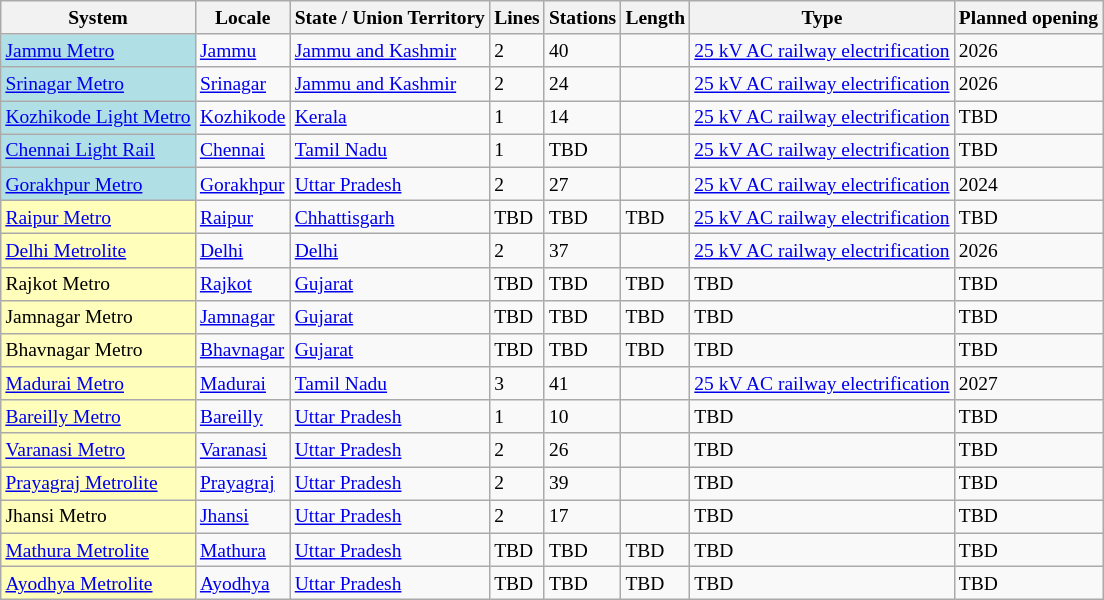<table Class="wikitable sortable" style="font-size:small">
<tr>
<th>System</th>
<th>Locale</th>
<th>State / Union Territory</th>
<th>Lines</th>
<th>Stations</th>
<th>Length</th>
<th>Type</th>
<th>Planned opening</th>
</tr>
<tr>
<td style="background:#B0E0E6"><a href='#'>Jammu Metro</a></td>
<td><a href='#'>Jammu</a></td>
<td><a href='#'>Jammu and Kashmir</a></td>
<td>2</td>
<td>40</td>
<td></td>
<td><a href='#'>25 kV AC railway electrification</a></td>
<td>2026</td>
</tr>
<tr>
<td style="background:#B0E0E6"><a href='#'>Srinagar Metro</a></td>
<td><a href='#'>Srinagar</a></td>
<td><a href='#'>Jammu and Kashmir</a></td>
<td>2</td>
<td>24</td>
<td></td>
<td><a href='#'>25 kV AC railway electrification</a></td>
<td>2026</td>
</tr>
<tr>
<td Style="background:#B0E0E6"><a href='#'>Kozhikode Light Metro</a></td>
<td><a href='#'>Kozhikode</a></td>
<td><a href='#'>Kerala</a></td>
<td>1</td>
<td>14</td>
<td></td>
<td><a href='#'>25 kV AC railway electrification</a></td>
<td>TBD</td>
</tr>
<tr>
<td style="background:#B0E0E6"><a href='#'>Chennai Light Rail</a> </td>
<td><a href='#'>Chennai</a></td>
<td><a href='#'>Tamil Nadu</a></td>
<td>1</td>
<td>TBD</td>
<td></td>
<td><a href='#'>25 kV AC railway electrification</a></td>
<td>TBD</td>
</tr>
<tr>
<td style="background:#B0E0E6"><a href='#'>Gorakhpur Metro</a></td>
<td><a href='#'>Gorakhpur</a></td>
<td><a href='#'>Uttar Pradesh</a></td>
<td>2</td>
<td>27</td>
<td></td>
<td><a href='#'>25 kV AC railway electrification</a></td>
<td>2024</td>
</tr>
<tr>
<td style="background:#ffb;"><a href='#'>Raipur Metro</a></td>
<td><a href='#'>Raipur</a></td>
<td><a href='#'>Chhattisgarh</a></td>
<td>TBD</td>
<td>TBD</td>
<td>TBD</td>
<td><a href='#'>25 kV AC railway electrification</a></td>
<td>TBD</td>
</tr>
<tr>
<td style="background:#FFFFBB"><a href='#'>Delhi Metrolite</a> </td>
<td><a href='#'>Delhi</a></td>
<td><a href='#'>Delhi</a></td>
<td>2</td>
<td>37</td>
<td></td>
<td><a href='#'>25 kV AC railway electrification</a></td>
<td>2026</td>
</tr>
<tr>
<td style="background:#FFFFBB;">Rajkot Metro</td>
<td><a href='#'>Rajkot</a></td>
<td><a href='#'>Gujarat</a></td>
<td>TBD</td>
<td>TBD</td>
<td>TBD</td>
<td>TBD</td>
<td>TBD</td>
</tr>
<tr>
<td style="background:#FFFFBB;">Jamnagar Metro</td>
<td><a href='#'>Jamnagar</a></td>
<td><a href='#'>Gujarat</a></td>
<td>TBD</td>
<td>TBD</td>
<td>TBD</td>
<td>TBD</td>
<td>TBD</td>
</tr>
<tr>
<td style="background:#FFFFBB;">Bhavnagar Metro</td>
<td><a href='#'>Bhavnagar</a></td>
<td><a href='#'>Gujarat</a></td>
<td>TBD</td>
<td>TBD</td>
<td>TBD</td>
<td>TBD</td>
<td>TBD</td>
</tr>
<tr>
<td style="background:#ffb;"><a href='#'>Madurai Metro</a> </td>
<td><a href='#'>Madurai</a></td>
<td><a href='#'>Tamil Nadu</a></td>
<td>3</td>
<td>41</td>
<td><br></td>
<td><a href='#'>25 kV AC railway electrification</a></td>
<td>2027</td>
</tr>
<tr>
<td style="background:#FFFFBB;"><a href='#'>Bareilly Metro</a></td>
<td><a href='#'>Bareilly</a></td>
<td><a href='#'>Uttar Pradesh</a></td>
<td>1</td>
<td>10</td>
<td></td>
<td>TBD</td>
<td>TBD</td>
</tr>
<tr>
<td style="background:#FFFFBB"><a href='#'>Varanasi Metro</a></td>
<td><a href='#'>Varanasi</a></td>
<td><a href='#'>Uttar Pradesh</a></td>
<td>2</td>
<td>26</td>
<td></td>
<td>TBD</td>
<td>TBD</td>
</tr>
<tr>
<td style="background:#FFFFBB;"><a href='#'>Prayagraj Metrolite</a></td>
<td><a href='#'>Prayagraj</a></td>
<td><a href='#'>Uttar Pradesh</a></td>
<td>2</td>
<td>39</td>
<td></td>
<td>TBD</td>
<td>TBD</td>
</tr>
<tr>
<td style="background:#FFFFBB;">Jhansi Metro</td>
<td><a href='#'>Jhansi</a></td>
<td><a href='#'>Uttar Pradesh</a></td>
<td>2</td>
<td>17</td>
<td></td>
<td>TBD</td>
<td>TBD</td>
</tr>
<tr>
<td style="background:#ffb;"><a href='#'>Mathura Metrolite</a></td>
<td><a href='#'>Mathura</a></td>
<td><a href='#'>Uttar Pradesh</a></td>
<td>TBD</td>
<td>TBD</td>
<td>TBD</td>
<td>TBD</td>
<td>TBD</td>
</tr>
<tr>
<td style="background:#ffb;"><a href='#'>Ayodhya Metrolite</a></td>
<td><a href='#'>Ayodhya</a></td>
<td><a href='#'>Uttar Pradesh</a></td>
<td>TBD</td>
<td>TBD</td>
<td>TBD</td>
<td>TBD</td>
<td>TBD</td>
</tr>
</table>
